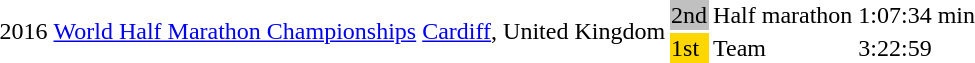<table>
<tr>
<td rowspan=2>2016</td>
<td rowspan=2><a href='#'>World Half Marathon Championships</a></td>
<td rowspan=2><a href='#'>Cardiff</a>, United Kingdom</td>
<td bgcolor=silver>2nd</td>
<td>Half marathon</td>
<td>1:07:34 min</td>
</tr>
<tr>
<td bgcolor=gold>1st</td>
<td>Team</td>
<td>3:22:59</td>
</tr>
</table>
